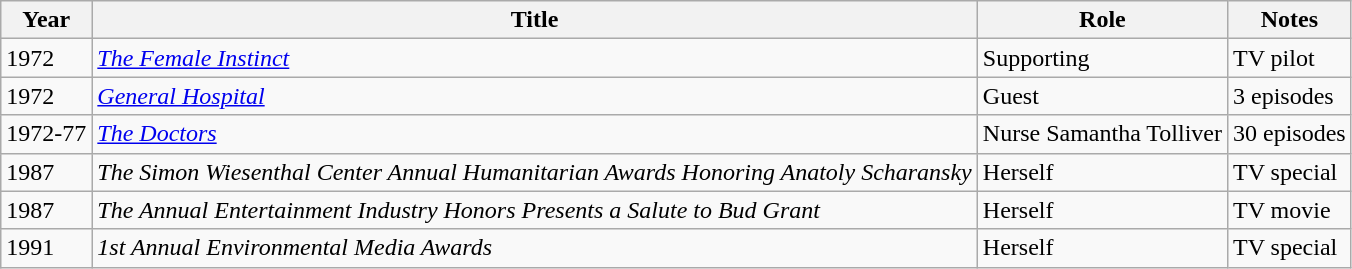<table class="wikitable sortable">
<tr>
<th>Year</th>
<th>Title</th>
<th>Role</th>
<th>Notes</th>
</tr>
<tr>
<td>1972</td>
<td><em><a href='#'>The Female Instinct</a></em></td>
<td>Supporting</td>
<td>TV pilot</td>
</tr>
<tr>
<td>1972</td>
<td><em><a href='#'>General Hospital</a></em></td>
<td>Guest</td>
<td>3 episodes</td>
</tr>
<tr>
<td>1972-77</td>
<td><em><a href='#'>The Doctors</a></em></td>
<td>Nurse Samantha Tolliver</td>
<td>30 episodes</td>
</tr>
<tr>
<td>1987</td>
<td><em>The Simon Wiesenthal Center Annual Humanitarian Awards Honoring Anatoly Scharansky</em></td>
<td>Herself</td>
<td>TV special</td>
</tr>
<tr>
<td>1987</td>
<td><em>The Annual Entertainment Industry Honors Presents a Salute to Bud Grant</em></td>
<td>Herself</td>
<td>TV movie</td>
</tr>
<tr>
<td>1991</td>
<td><em>1st Annual Environmental Media Awards</em></td>
<td>Herself</td>
<td>TV special</td>
</tr>
</table>
